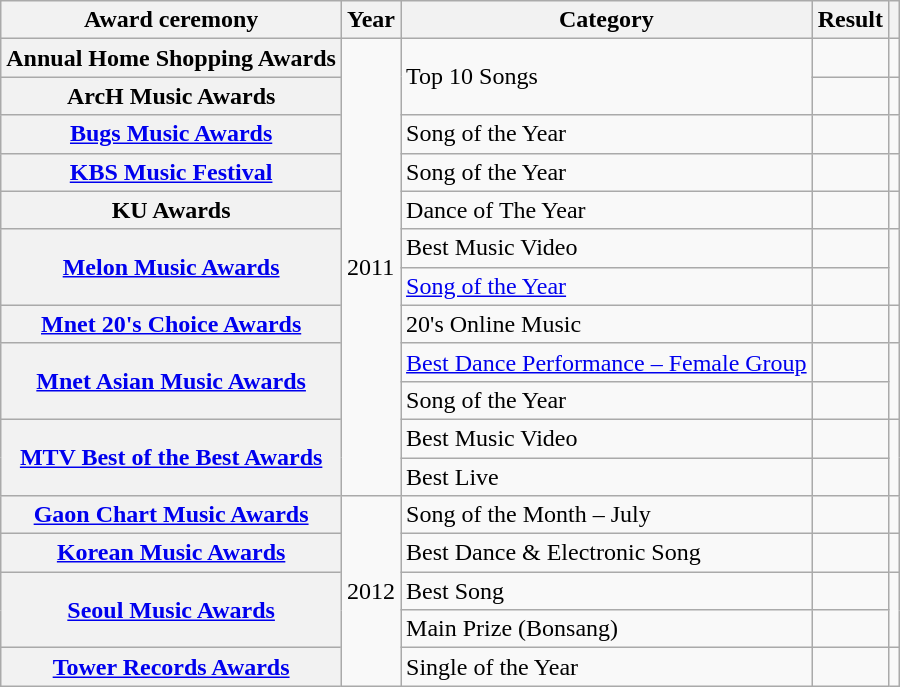<table class="wikitable plainrowheaders">
<tr>
<th>Award ceremony</th>
<th>Year</th>
<th>Category</th>
<th>Result</th>
<th class="unsortable"></th>
</tr>
<tr>
<th scope="row">Annual Home Shopping Awards</th>
<td rowspan="12">2011</td>
<td rowspan="2">Top 10 Songs</td>
<td></td>
<td></td>
</tr>
<tr>
<th scope="row">ArcH Music Awards</th>
<td></td>
<td></td>
</tr>
<tr>
<th scope="row"><a href='#'>Bugs Music Awards</a></th>
<td>Song of the Year</td>
<td></td>
<td></td>
</tr>
<tr>
<th scope="row"><a href='#'>KBS Music Festival</a></th>
<td>Song of the Year</td>
<td></td>
<td></td>
</tr>
<tr>
<th scope="row">KU Awards</th>
<td>Dance of The Year</td>
<td></td>
<td></td>
</tr>
<tr>
<th rowspan="2" scope="row"><a href='#'>Melon Music Awards</a></th>
<td>Best Music Video</td>
<td></td>
<td rowspan="2"></td>
</tr>
<tr>
<td><a href='#'>Song of the Year</a></td>
<td></td>
</tr>
<tr>
<th scope="row"><a href='#'>Mnet 20's Choice Awards</a></th>
<td>20's Online Music</td>
<td></td>
<td></td>
</tr>
<tr>
<th rowspan="2" scope="row"><a href='#'>Mnet Asian Music Awards</a></th>
<td><a href='#'>Best Dance Performance – Female Group</a></td>
<td></td>
<td rowspan="2"></td>
</tr>
<tr>
<td>Song of the Year</td>
<td></td>
</tr>
<tr>
<th rowspan="2" scope="row"><a href='#'>MTV Best of the Best Awards</a></th>
<td>Best Music Video</td>
<td></td>
<td rowspan="2"></td>
</tr>
<tr>
<td>Best Live</td>
<td></td>
</tr>
<tr>
<th scope="row"><a href='#'>Gaon Chart Music Awards</a></th>
<td rowspan="5">2012</td>
<td>Song of the Month – July</td>
<td></td>
<td></td>
</tr>
<tr>
<th scope="row"><a href='#'>Korean Music Awards</a></th>
<td>Best Dance & Electronic Song</td>
<td></td>
<td></td>
</tr>
<tr>
<th rowspan="2" scope="row"><a href='#'>Seoul Music Awards</a></th>
<td>Best Song</td>
<td></td>
<td rowspan="2"></td>
</tr>
<tr>
<td>Main Prize (Bonsang)</td>
<td></td>
</tr>
<tr>
<th scope="row"><a href='#'>Tower Records Awards</a></th>
<td>Single of the Year</td>
<td></td>
<td></td>
</tr>
</table>
